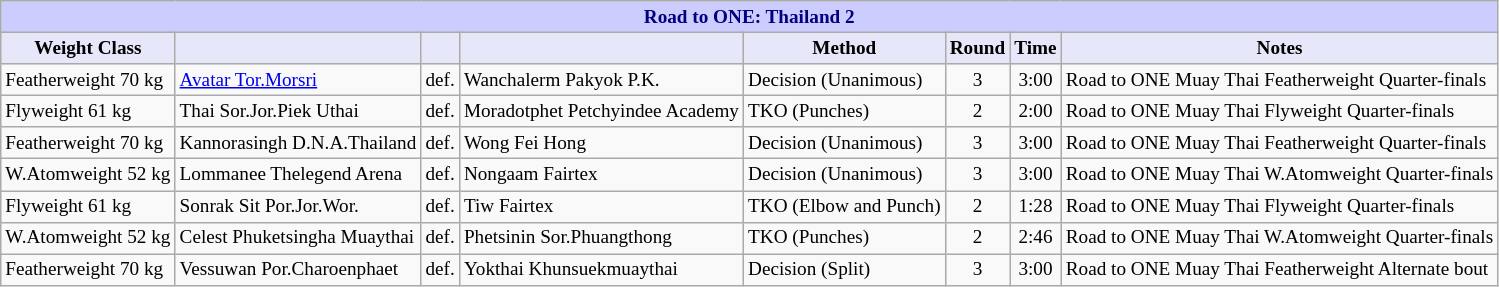<table class="wikitable" style="font-size: 80%;">
<tr>
<th colspan="8" style="background-color: #ccf; color: #000080; text-align: center;"><strong>Road to ONE: Thailand 2</strong></th>
</tr>
<tr>
<th colspan="1" style="background-color: #E6E8FA; color: #000000; text-align: center;">Weight Class</th>
<th colspan="1" style="background-color: #E6E8FA; color: #000000; text-align: center;"></th>
<th colspan="1" style="background-color: #E6E8FA; color: #000000; text-align: center;"></th>
<th colspan="1" style="background-color: #E6E8FA; color: #000000; text-align: center;"></th>
<th colspan="1" style="background-color: #E6E8FA; color: #000000; text-align: center;">Method</th>
<th colspan="1" style="background-color: #E6E8FA; color: #000000; text-align: center;">Round</th>
<th colspan="1" style="background-color: #E6E8FA; color: #000000; text-align: center;">Time</th>
<th colspan="1" style="background-color: #E6E8FA; color: #000000; text-align: center;">Notes</th>
</tr>
<tr>
<td>Featherweight 70 kg</td>
<td> <a href='#'>Avatar Tor.Morsri</a></td>
<td align=center>def.</td>
<td> Wanchalerm Pakyok P.K.</td>
<td>Decision (Unanimous)</td>
<td align=center>3</td>
<td align=center>3:00</td>
<td>Road to ONE Muay Thai Featherweight Quarter-finals</td>
</tr>
<tr>
<td>Flyweight 61 kg</td>
<td> Thai Sor.Jor.Piek Uthai</td>
<td align=center>def.</td>
<td> Moradotphet Petchyindee Academy</td>
<td>TKO (Punches)</td>
<td align=center>2</td>
<td align=center>2:00</td>
<td>Road to ONE Muay Thai Flyweight Quarter-finals</td>
</tr>
<tr>
<td>Featherweight 70 kg</td>
<td> Kannorasingh D.N.A.Thailand</td>
<td align=center>def.</td>
<td> Wong Fei Hong</td>
<td>Decision (Unanimous)</td>
<td align=center>3</td>
<td align=center>3:00</td>
<td>Road to ONE Muay Thai Featherweight Quarter-finals</td>
</tr>
<tr>
<td>W.Atomweight 52 kg</td>
<td> Lommanee Thelegend Arena</td>
<td align=center>def.</td>
<td> Nongaam Fairtex</td>
<td>Decision (Unanimous)</td>
<td align=center>3</td>
<td align=center>3:00</td>
<td>Road to ONE Muay Thai W.Atomweight Quarter-finals</td>
</tr>
<tr>
<td>Flyweight 61 kg</td>
<td> Sonrak Sit Por.Jor.Wor.</td>
<td align=center>def.</td>
<td> Tiw Fairtex</td>
<td>TKO (Elbow and Punch)</td>
<td align=center>2</td>
<td align=center>1:28</td>
<td>Road to ONE Muay Thai Flyweight Quarter-finals</td>
</tr>
<tr>
<td>W.Atomweight 52 kg</td>
<td> Celest Phuketsingha Muaythai</td>
<td align=center>def.</td>
<td> Phetsinin Sor.Phuangthong</td>
<td>TKO (Punches)</td>
<td align=center>2</td>
<td align=center>2:46</td>
<td>Road to ONE Muay Thai W.Atomweight Quarter-finals</td>
</tr>
<tr>
<td>Featherweight 70 kg</td>
<td> Vessuwan Por.Charoenphaet</td>
<td align=center>def.</td>
<td> Yokthai Khunsuekmuaythai</td>
<td>Decision (Split)</td>
<td align=center>3</td>
<td align=center>3:00</td>
<td>Road to ONE Muay Thai Featherweight Alternate bout</td>
</tr>
</table>
